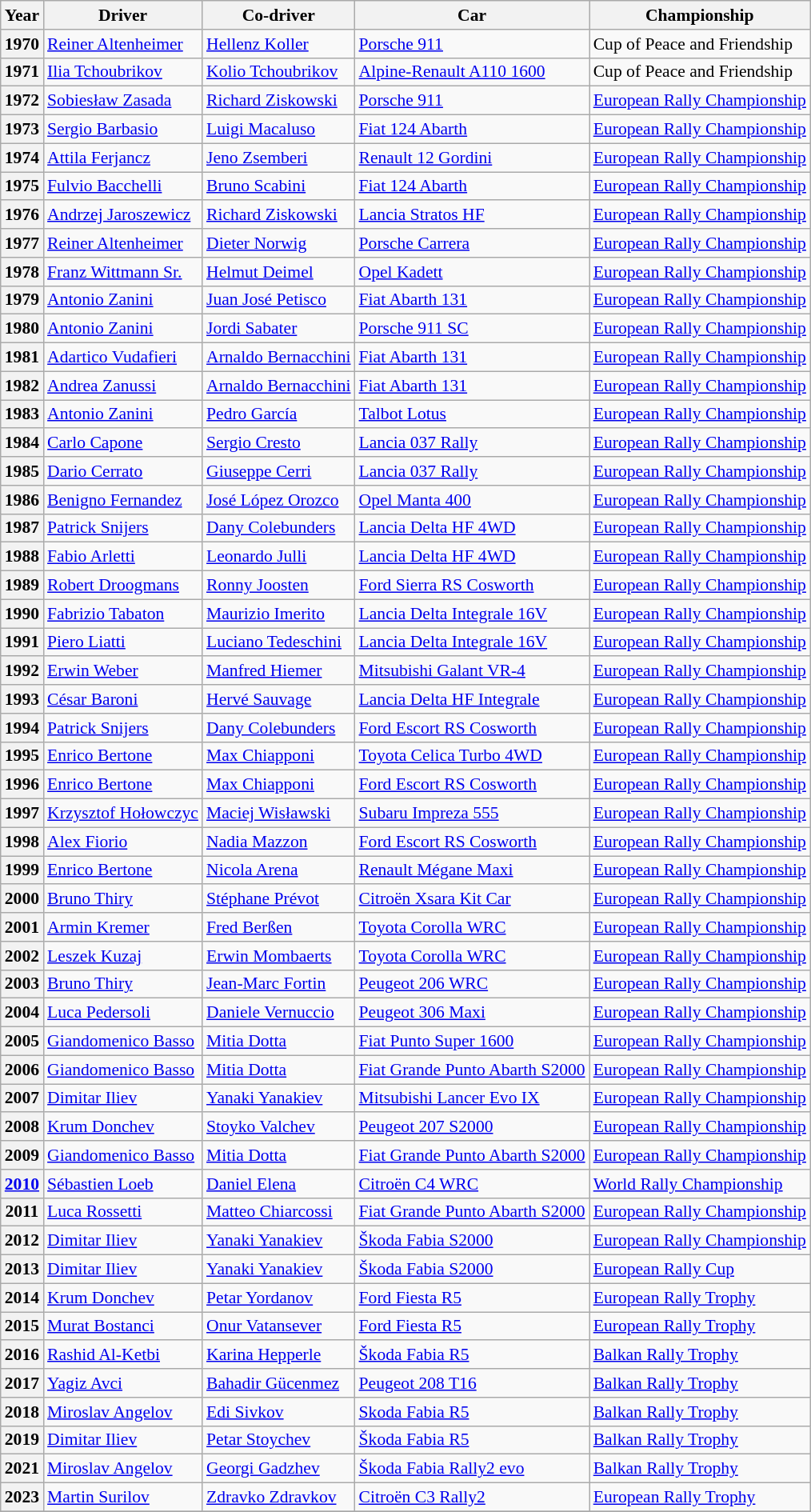<table class="wikitable" style="font-size:90%;">
<tr>
<th>Year</th>
<th>Driver</th>
<th>Co-driver</th>
<th>Car</th>
<th>Championship</th>
</tr>
<tr>
<th>1970</th>
<td> <a href='#'>Reiner Altenheimer</a></td>
<td> <a href='#'>Hellenz Koller</a></td>
<td><a href='#'>Porsche 911</a></td>
<td>Cup of Peace and Friendship</td>
</tr>
<tr>
<th>1971</th>
<td> <a href='#'>Ilia Tchoubrikov</a></td>
<td> <a href='#'>Kolio Tchoubrikov</a></td>
<td><a href='#'>Alpine-Renault A110 1600</a></td>
<td>Cup of Peace and Friendship</td>
</tr>
<tr>
<th>1972</th>
<td> <a href='#'>Sobiesław Zasada</a></td>
<td> <a href='#'>Richard Ziskowski</a></td>
<td><a href='#'>Porsche 911</a></td>
<td><a href='#'>European Rally Championship</a></td>
</tr>
<tr>
<th>1973</th>
<td> <a href='#'>Sergio Barbasio</a></td>
<td> <a href='#'>Luigi Macaluso</a></td>
<td><a href='#'>Fiat 124 Abarth</a></td>
<td><a href='#'>European Rally Championship</a></td>
</tr>
<tr>
<th>1974</th>
<td> <a href='#'>Attila Ferjancz</a></td>
<td> <a href='#'>Jeno Zsemberi</a></td>
<td><a href='#'>Renault 12 Gordini</a></td>
<td><a href='#'>European Rally Championship</a></td>
</tr>
<tr>
<th>1975</th>
<td> <a href='#'>Fulvio Bacchelli</a></td>
<td> <a href='#'>Bruno Scabini</a></td>
<td><a href='#'>Fiat 124 Abarth</a></td>
<td><a href='#'>European Rally Championship</a></td>
</tr>
<tr>
<th>1976</th>
<td> <a href='#'>Andrzej Jaroszewicz</a></td>
<td> <a href='#'>Richard Ziskowski</a></td>
<td><a href='#'>Lancia Stratos HF</a></td>
<td><a href='#'>European Rally Championship</a></td>
</tr>
<tr>
<th>1977</th>
<td> <a href='#'>Reiner Altenheimer</a></td>
<td> <a href='#'>Dieter Norwig</a></td>
<td><a href='#'>Porsche Carrera</a></td>
<td><a href='#'>European Rally Championship</a></td>
</tr>
<tr>
<th>1978</th>
<td> <a href='#'>Franz Wittmann Sr.</a></td>
<td> <a href='#'>Helmut Deimel</a></td>
<td><a href='#'>Opel Kadett</a></td>
<td><a href='#'>European Rally Championship</a></td>
</tr>
<tr>
<th>1979</th>
<td> <a href='#'>Antonio Zanini</a></td>
<td> <a href='#'>Juan José Petisco</a></td>
<td><a href='#'>Fiat Abarth 131</a></td>
<td><a href='#'>European Rally Championship</a></td>
</tr>
<tr>
<th>1980</th>
<td> <a href='#'>Antonio Zanini</a></td>
<td> <a href='#'>Jordi Sabater</a></td>
<td><a href='#'>Porsche 911 SC</a></td>
<td><a href='#'>European Rally Championship</a></td>
</tr>
<tr>
<th>1981</th>
<td> <a href='#'>Adartico Vudafieri</a></td>
<td> <a href='#'>Arnaldo Bernacchini</a></td>
<td><a href='#'>Fiat Abarth 131</a></td>
<td><a href='#'>European Rally Championship</a></td>
</tr>
<tr>
<th>1982</th>
<td> <a href='#'>Andrea Zanussi</a></td>
<td> <a href='#'>Arnaldo Bernacchini</a></td>
<td><a href='#'>Fiat Abarth 131</a></td>
<td><a href='#'>European Rally Championship</a></td>
</tr>
<tr>
<th>1983</th>
<td> <a href='#'>Antonio Zanini</a></td>
<td> <a href='#'>Pedro García</a></td>
<td><a href='#'>Talbot Lotus</a></td>
<td><a href='#'>European Rally Championship</a></td>
</tr>
<tr>
<th>1984</th>
<td> <a href='#'>Carlo Capone</a></td>
<td> <a href='#'>Sergio Cresto</a></td>
<td><a href='#'>Lancia 037 Rally</a></td>
<td><a href='#'>European Rally Championship</a></td>
</tr>
<tr>
<th>1985</th>
<td> <a href='#'>Dario Cerrato</a></td>
<td> <a href='#'>Giuseppe Cerri</a></td>
<td><a href='#'>Lancia 037 Rally</a></td>
<td><a href='#'>European Rally Championship</a></td>
</tr>
<tr>
<th>1986</th>
<td> <a href='#'>Benigno Fernandez</a></td>
<td> <a href='#'>José López Orozco</a></td>
<td><a href='#'>Opel Manta 400</a></td>
<td><a href='#'>European Rally Championship</a></td>
</tr>
<tr>
<th>1987</th>
<td> <a href='#'>Patrick Snijers</a></td>
<td> <a href='#'>Dany Colebunders</a></td>
<td><a href='#'>Lancia Delta HF 4WD</a></td>
<td><a href='#'>European Rally Championship</a></td>
</tr>
<tr>
<th>1988</th>
<td> <a href='#'>Fabio Arletti</a></td>
<td> <a href='#'>Leonardo Julli</a></td>
<td><a href='#'>Lancia Delta HF 4WD</a></td>
<td><a href='#'>European Rally Championship</a></td>
</tr>
<tr>
<th>1989</th>
<td> <a href='#'>Robert Droogmans</a></td>
<td> <a href='#'>Ronny Joosten</a></td>
<td><a href='#'>Ford Sierra RS Cosworth</a></td>
<td><a href='#'>European Rally Championship</a></td>
</tr>
<tr>
<th>1990</th>
<td> <a href='#'>Fabrizio Tabaton</a></td>
<td> <a href='#'>Maurizio Imerito</a></td>
<td><a href='#'>Lancia Delta Integrale 16V</a></td>
<td><a href='#'>European Rally Championship</a></td>
</tr>
<tr>
<th>1991</th>
<td> <a href='#'>Piero Liatti</a></td>
<td> <a href='#'>Luciano Tedeschini</a></td>
<td><a href='#'>Lancia Delta Integrale 16V</a></td>
<td><a href='#'>European Rally Championship</a></td>
</tr>
<tr>
<th>1992</th>
<td> <a href='#'>Erwin Weber</a></td>
<td> <a href='#'>Manfred Hiemer</a></td>
<td><a href='#'>Mitsubishi Galant VR-4</a></td>
<td><a href='#'>European Rally Championship</a></td>
</tr>
<tr>
<th>1993</th>
<td> <a href='#'>César Baroni</a></td>
<td> <a href='#'>Hervé Sauvage</a></td>
<td><a href='#'>Lancia Delta HF Integrale</a></td>
<td><a href='#'>European Rally Championship</a></td>
</tr>
<tr>
<th>1994</th>
<td> <a href='#'>Patrick Snijers</a></td>
<td> <a href='#'>Dany Colebunders</a></td>
<td><a href='#'>Ford Escort RS Cosworth</a></td>
<td><a href='#'>European Rally Championship</a></td>
</tr>
<tr>
<th>1995</th>
<td> <a href='#'>Enrico Bertone</a></td>
<td> <a href='#'>Max Chiapponi</a></td>
<td><a href='#'>Toyota Celica Turbo 4WD</a></td>
<td><a href='#'>European Rally Championship</a></td>
</tr>
<tr>
<th>1996</th>
<td> <a href='#'>Enrico Bertone</a></td>
<td> <a href='#'>Max Chiapponi</a></td>
<td><a href='#'>Ford Escort RS Cosworth</a></td>
<td><a href='#'>European Rally Championship</a></td>
</tr>
<tr>
<th>1997</th>
<td> <a href='#'>Krzysztof Hołowczyc</a></td>
<td> <a href='#'>Maciej Wisławski</a></td>
<td><a href='#'>Subaru Impreza 555</a></td>
<td><a href='#'>European Rally Championship</a></td>
</tr>
<tr>
<th>1998</th>
<td> <a href='#'>Alex Fiorio</a></td>
<td> <a href='#'>Nadia Mazzon</a></td>
<td><a href='#'>Ford Escort RS Cosworth</a></td>
<td><a href='#'>European Rally Championship</a></td>
</tr>
<tr>
<th>1999</th>
<td> <a href='#'>Enrico Bertone</a></td>
<td> <a href='#'>Nicola Arena</a></td>
<td><a href='#'>Renault Mégane Maxi</a></td>
<td><a href='#'>European Rally Championship</a></td>
</tr>
<tr>
<th>2000</th>
<td> <a href='#'>Bruno Thiry</a></td>
<td> <a href='#'>Stéphane Prévot</a></td>
<td><a href='#'>Citroën Xsara Kit Car</a></td>
<td><a href='#'>European Rally Championship</a></td>
</tr>
<tr>
<th>2001</th>
<td> <a href='#'>Armin Kremer</a></td>
<td> <a href='#'>Fred Berßen</a></td>
<td><a href='#'>Toyota Corolla WRC</a></td>
<td><a href='#'>European Rally Championship</a></td>
</tr>
<tr>
<th>2002</th>
<td> <a href='#'>Leszek Kuzaj</a></td>
<td> <a href='#'>Erwin Mombaerts</a></td>
<td><a href='#'>Toyota Corolla WRC</a></td>
<td><a href='#'>European Rally Championship</a></td>
</tr>
<tr>
<th>2003</th>
<td> <a href='#'>Bruno Thiry</a></td>
<td> <a href='#'>Jean-Marc Fortin</a></td>
<td><a href='#'>Peugeot 206 WRC</a></td>
<td><a href='#'>European Rally Championship</a></td>
</tr>
<tr>
<th>2004</th>
<td> <a href='#'>Luca Pedersoli</a></td>
<td> <a href='#'>Daniele Vernuccio</a></td>
<td><a href='#'>Peugeot 306 Maxi</a></td>
<td><a href='#'>European Rally Championship</a></td>
</tr>
<tr>
<th>2005</th>
<td> <a href='#'>Giandomenico Basso</a></td>
<td> <a href='#'>Mitia Dotta</a></td>
<td><a href='#'>Fiat Punto Super 1600</a></td>
<td><a href='#'>European Rally Championship</a></td>
</tr>
<tr>
<th>2006</th>
<td> <a href='#'>Giandomenico Basso</a></td>
<td> <a href='#'>Mitia Dotta</a></td>
<td><a href='#'>Fiat Grande Punto Abarth S2000</a></td>
<td><a href='#'>European Rally Championship</a></td>
</tr>
<tr>
<th>2007</th>
<td> <a href='#'>Dimitar Iliev</a></td>
<td> <a href='#'>Yanaki Yanakiev</a></td>
<td><a href='#'>Mitsubishi Lancer Evo IX</a></td>
<td><a href='#'>European Rally Championship</a></td>
</tr>
<tr>
<th>2008</th>
<td> <a href='#'>Krum Donchev</a></td>
<td> <a href='#'>Stoyko Valchev</a></td>
<td><a href='#'>Peugeot 207 S2000</a></td>
<td><a href='#'>European Rally Championship</a></td>
</tr>
<tr>
<th>2009</th>
<td> <a href='#'>Giandomenico Basso</a></td>
<td> <a href='#'>Mitia Dotta</a></td>
<td><a href='#'>Fiat Grande Punto Abarth S2000</a></td>
<td><a href='#'>European Rally Championship</a></td>
</tr>
<tr>
<th><a href='#'>2010</a></th>
<td> <a href='#'>Sébastien Loeb</a></td>
<td> <a href='#'>Daniel Elena</a></td>
<td><a href='#'>Citroën C4 WRC</a></td>
<td><a href='#'>World Rally Championship</a></td>
</tr>
<tr>
<th>2011</th>
<td> <a href='#'>Luca Rossetti</a></td>
<td> <a href='#'>Matteo Chiarcossi</a></td>
<td><a href='#'>Fiat Grande Punto Abarth S2000</a></td>
<td><a href='#'>European Rally Championship</a></td>
</tr>
<tr>
<th>2012</th>
<td> <a href='#'>Dimitar Iliev</a></td>
<td> <a href='#'>Yanaki Yanakiev</a></td>
<td><a href='#'>Škoda Fabia S2000</a></td>
<td><a href='#'>European Rally Championship</a></td>
</tr>
<tr>
<th>2013</th>
<td> <a href='#'>Dimitar Iliev</a></td>
<td> <a href='#'>Yanaki Yanakiev</a></td>
<td><a href='#'>Škoda Fabia S2000</a></td>
<td><a href='#'>European Rally Cup</a></td>
</tr>
<tr>
<th>2014</th>
<td> <a href='#'>Krum Donchev</a></td>
<td> <a href='#'>Petar Yordanov</a></td>
<td><a href='#'>Ford Fiesta R5</a></td>
<td><a href='#'>European Rally Trophy</a></td>
</tr>
<tr>
<th>2015</th>
<td> <a href='#'>Murat Bostanci</a></td>
<td> <a href='#'>Onur Vatansever</a></td>
<td><a href='#'>Ford Fiesta R5</a></td>
<td><a href='#'>European Rally Trophy</a></td>
</tr>
<tr>
<th>2016</th>
<td> <a href='#'>Rashid Al-Ketbi</a></td>
<td> <a href='#'>Karina Hepperle</a></td>
<td><a href='#'>Škoda Fabia R5</a></td>
<td><a href='#'>Balkan Rally Trophy</a></td>
</tr>
<tr>
<th>2017</th>
<td> <a href='#'>Yagiz Avci</a></td>
<td> <a href='#'>Bahadir Gücenmez</a></td>
<td><a href='#'>Peugeot 208 T16</a></td>
<td><a href='#'>Balkan Rally Trophy</a></td>
</tr>
<tr>
<th>2018</th>
<td> <a href='#'>Miroslav Angelov</a></td>
<td> <a href='#'>Edi Sivkov</a></td>
<td><a href='#'>Skoda Fabia R5</a></td>
<td><a href='#'>Balkan Rally Trophy</a></td>
</tr>
<tr>
<th>2019</th>
<td> <a href='#'>Dimitar Iliev</a></td>
<td> <a href='#'>Petar Stoychev</a></td>
<td><a href='#'>Škoda Fabia R5</a></td>
<td><a href='#'>Balkan Rally Trophy</a></td>
</tr>
<tr>
<th>2021</th>
<td> <a href='#'>Miroslav Angelov</a></td>
<td> <a href='#'>Georgi Gadzhev</a></td>
<td><a href='#'>Škoda Fabia Rally2 evo</a></td>
<td><a href='#'>Balkan Rally Trophy</a></td>
</tr>
<tr>
<th>2023</th>
<td> <a href='#'>Martin Surilov</a></td>
<td> <a href='#'>Zdravko Zdravkov</a></td>
<td><a href='#'>Citroën C3 Rally2</a></td>
<td><a href='#'>European Rally Trophy</a></td>
</tr>
<tr>
</tr>
</table>
